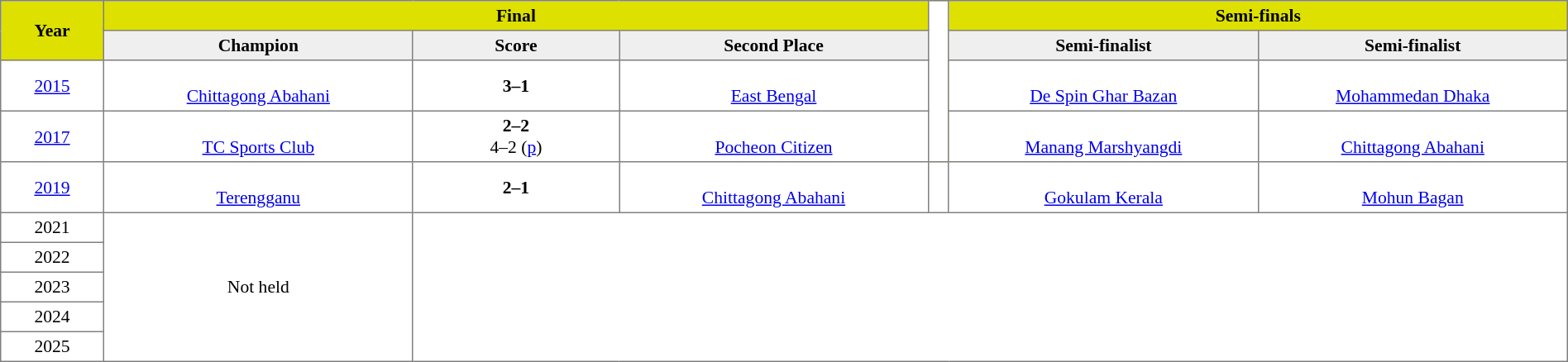<table border=1 style="border-collapse:collapse; font-size:90%; text-align:center;" cellpadding=3 cellspacing=0 width=100%>
<tr bgcolor=#deep green>
<th rowspan=2 width=5%>Year</th>
<th colspan=3>Final</th>
<th width=1% rowspan=4 bgcolor=ffffff></th>
<th colspan=3>Semi-finals</th>
</tr>
<tr bgcolor=#EFEFEF>
<th width=15%>Champion</th>
<th width=10%>Score</th>
<th width=15%>Second Place</th>
<th width=15%>Semi-finalist</th>
<th width=15%>Semi-finalist</th>
</tr>
<tr>
<td><a href='#'>2015</a></td>
<td> <br> <a href='#'>Chittagong Abahani</a></td>
<td><strong>3–1</strong></td>
<td> <br> <a href='#'>East Bengal</a></td>
<td> <br> <a href='#'>De Spin Ghar Bazan</a></td>
<td> <br> <a href='#'>Mohammedan Dhaka</a></td>
</tr>
<tr>
<td><a href='#'>2017</a></td>
<td> <br> <a href='#'>TC Sports Club</a></td>
<td><strong>2–2</strong><br>4–2 (<a href='#'>p</a>)</td>
<td> <br> <a href='#'>Pocheon Citizen</a></td>
<td> <br> <a href='#'>Manang Marshyangdi</a></td>
<td> <br> <a href='#'>Chittagong Abahani</a></td>
</tr>
<tr>
<td><a href='#'>2019</a></td>
<td> <br> <a href='#'>Terengganu</a></td>
<td><strong>2–1</strong></td>
<td> <br> <a href='#'>Chittagong Abahani</a></td>
<td></td>
<td> <br> <a href='#'>Gokulam Kerala</a></td>
<td> <br> <a href='#'>Mohun Bagan</a></td>
</tr>
<tr>
<td>2021</td>
<td rowspan="5">Not held</td>
</tr>
<tr>
<td>2022</td>
</tr>
<tr>
<td>2023</td>
</tr>
<tr>
<td>2024</td>
</tr>
<tr>
<td>2025</td>
</tr>
</table>
